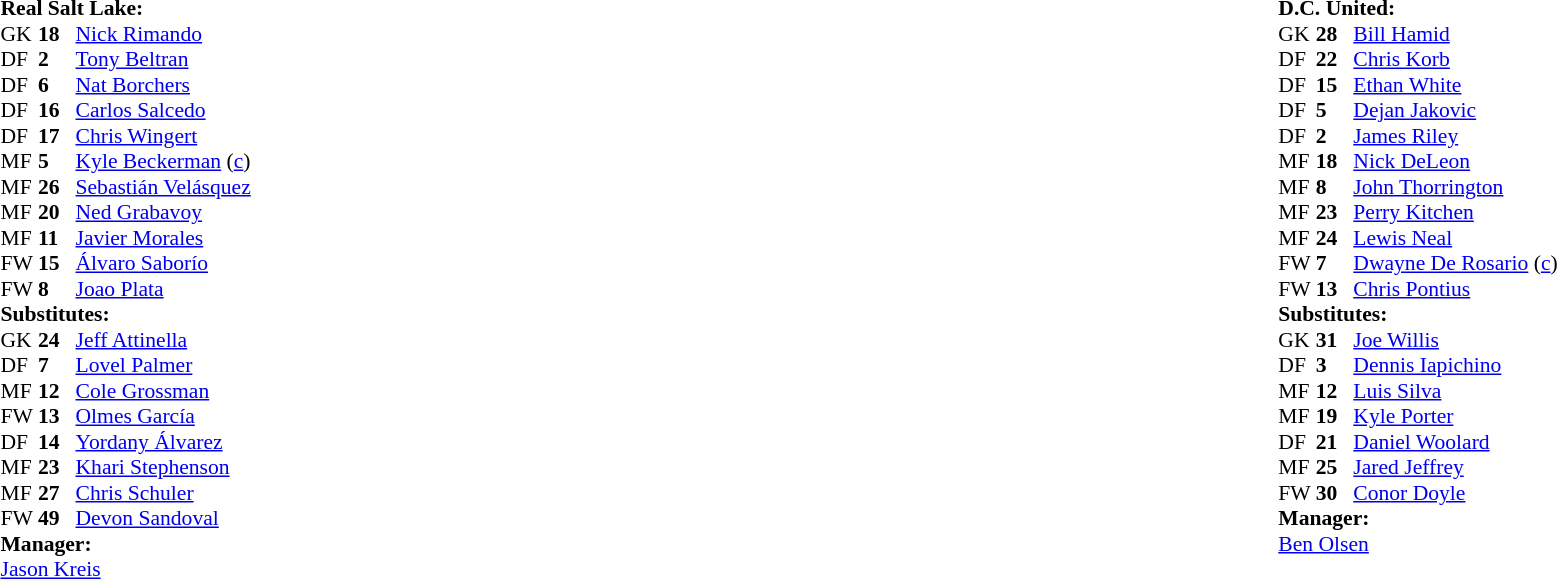<table style="width:100%;">
<tr>
<td style="vertical-align:top; width:40%;"><br><table style="font-size: 90%" cellspacing="0" cellpadding="0">
<tr>
<td colspan="4"><strong>Real Salt Lake:</strong></td>
</tr>
<tr>
<th width=25></th>
<th width=25></th>
</tr>
<tr>
<td>GK</td>
<td><strong>18</strong></td>
<td> <a href='#'>Nick Rimando</a></td>
<td></td>
</tr>
<tr>
<td>DF</td>
<td><strong>2</strong></td>
<td> <a href='#'>Tony Beltran</a></td>
</tr>
<tr>
<td>DF</td>
<td><strong>6</strong></td>
<td> <a href='#'>Nat Borchers</a></td>
</tr>
<tr>
<td>DF</td>
<td><strong>16</strong></td>
<td> <a href='#'>Carlos Salcedo</a></td>
<td></td>
<td></td>
</tr>
<tr>
<td>DF</td>
<td><strong>17</strong></td>
<td> <a href='#'>Chris Wingert</a></td>
<td></td>
</tr>
<tr>
<td>MF</td>
<td><strong>5</strong></td>
<td> <a href='#'>Kyle Beckerman</a> (<a href='#'>c</a>)</td>
<td></td>
</tr>
<tr>
<td>MF</td>
<td><strong>26</strong></td>
<td> <a href='#'>Sebastián Velásquez</a></td>
<td></td>
<td></td>
</tr>
<tr>
<td>MF</td>
<td><strong>20</strong></td>
<td> <a href='#'>Ned Grabavoy</a></td>
</tr>
<tr>
<td>MF</td>
<td><strong>11</strong></td>
<td> <a href='#'>Javier Morales</a></td>
</tr>
<tr>
<td>FW</td>
<td><strong>15</strong></td>
<td> <a href='#'>Álvaro Saborío</a></td>
</tr>
<tr>
<td>FW</td>
<td><strong>8</strong></td>
<td> <a href='#'>Joao Plata</a></td>
<td></td>
<td></td>
</tr>
<tr>
<td colspan=3><strong>Substitutes:</strong></td>
</tr>
<tr>
<td>GK</td>
<td><strong>24</strong></td>
<td> <a href='#'>Jeff Attinella</a></td>
</tr>
<tr>
<td>DF</td>
<td><strong>7</strong></td>
<td> <a href='#'>Lovel Palmer</a></td>
</tr>
<tr>
<td>MF</td>
<td><strong>12</strong></td>
<td> <a href='#'>Cole Grossman</a></td>
</tr>
<tr>
<td>FW</td>
<td><strong>13</strong></td>
<td> <a href='#'>Olmes García</a></td>
<td></td>
<td></td>
</tr>
<tr>
<td>DF</td>
<td><strong>14</strong></td>
<td> <a href='#'>Yordany Álvarez</a></td>
</tr>
<tr>
<td>MF</td>
<td><strong>23</strong></td>
<td> <a href='#'>Khari Stephenson</a></td>
<td></td>
<td></td>
</tr>
<tr>
<td>MF</td>
<td><strong>27</strong></td>
<td> <a href='#'>Chris Schuler</a></td>
</tr>
<tr>
<td>FW</td>
<td><strong>49</strong></td>
<td> <a href='#'>Devon Sandoval</a></td>
<td></td>
<td></td>
</tr>
<tr>
<td colspan=3><strong>Manager:</strong></td>
</tr>
<tr>
<td colspan=4> <a href='#'>Jason Kreis</a></td>
</tr>
</table>
</td>
<td valign="top"></td>
<td style="vertical-align:top; width:50%;"><br><table cellspacing="0" cellpadding="0" style="font-size:90%; margin:auto;">
<tr>
<td colspan="4"><strong>D.C. United:</strong></td>
</tr>
<tr>
<th width=25></th>
<th width=25></th>
</tr>
<tr>
<td>GK</td>
<td><strong>28</strong></td>
<td> <a href='#'>Bill Hamid</a></td>
<td></td>
</tr>
<tr>
<td>DF</td>
<td><strong>22</strong></td>
<td> <a href='#'>Chris Korb</a></td>
<td></td>
</tr>
<tr>
<td>DF</td>
<td><strong>15</strong></td>
<td> <a href='#'>Ethan White</a></td>
<td></td>
</tr>
<tr>
<td>DF</td>
<td><strong>5</strong></td>
<td> <a href='#'>Dejan Jakovic</a></td>
<td></td>
</tr>
<tr>
<td>DF</td>
<td><strong>2</strong></td>
<td> <a href='#'>James Riley</a></td>
<td></td>
</tr>
<tr>
<td>MF</td>
<td><strong>18</strong></td>
<td> <a href='#'>Nick DeLeon</a></td>
<td></td>
</tr>
<tr>
<td>MF</td>
<td><strong>8</strong></td>
<td> <a href='#'>John Thorrington</a></td>
<td></td>
</tr>
<tr>
<td>MF</td>
<td><strong>23</strong></td>
<td> <a href='#'>Perry Kitchen</a></td>
<td></td>
</tr>
<tr>
<td>MF</td>
<td><strong>24</strong></td>
<td> <a href='#'>Lewis Neal</a></td>
<td></td>
</tr>
<tr>
<td>FW</td>
<td><strong>7</strong></td>
<td> <a href='#'>Dwayne De Rosario</a> (<a href='#'>c</a>)</td>
<td></td>
<td></td>
</tr>
<tr>
<td>FW</td>
<td><strong>13</strong></td>
<td> <a href='#'>Chris Pontius</a></td>
<td></td>
<td></td>
</tr>
<tr>
<td colspan=3><strong>Substitutes:</strong></td>
</tr>
<tr>
<td>GK</td>
<td><strong>31</strong></td>
<td> <a href='#'>Joe Willis</a></td>
</tr>
<tr>
<td>DF</td>
<td><strong>3</strong></td>
<td> <a href='#'>Dennis Iapichino</a></td>
<td></td>
<td></td>
</tr>
<tr>
<td>MF</td>
<td><strong>12</strong></td>
<td> <a href='#'>Luis Silva</a></td>
<td></td>
</tr>
<tr>
<td>MF</td>
<td><strong>19</strong></td>
<td> <a href='#'>Kyle Porter</a></td>
</tr>
<tr>
<td>DF</td>
<td><strong>21</strong></td>
<td> <a href='#'>Daniel Woolard</a></td>
<td></td>
</tr>
<tr>
<td>MF</td>
<td><strong>25</strong></td>
<td> <a href='#'>Jared Jeffrey</a></td>
</tr>
<tr>
<td>FW</td>
<td><strong>30</strong></td>
<td> <a href='#'>Conor Doyle</a></td>
<td></td>
</tr>
<tr>
<td colspan=3><strong>Manager:</strong></td>
</tr>
<tr>
<td colspan=4> <a href='#'>Ben Olsen</a></td>
</tr>
</table>
</td>
</tr>
</table>
